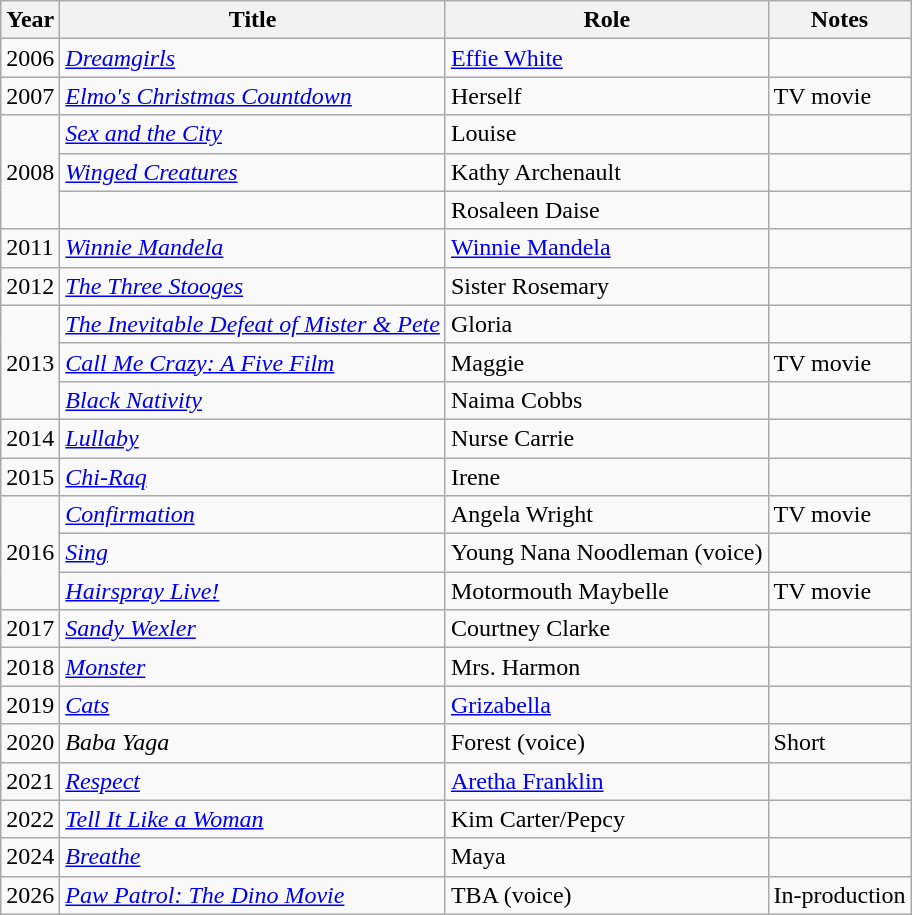<table class="wikitable sortable">
<tr>
<th>Year</th>
<th>Title</th>
<th>Role</th>
<th>Notes</th>
</tr>
<tr>
<td>2006</td>
<td><em><a href='#'>Dreamgirls</a></em></td>
<td><a href='#'>Effie White</a></td>
<td></td>
</tr>
<tr>
<td>2007</td>
<td><em><a href='#'>Elmo's Christmas Countdown</a></em></td>
<td>Herself</td>
<td>TV movie</td>
</tr>
<tr>
<td rowspan="3">2008</td>
<td><em><a href='#'>Sex and the City</a></em></td>
<td>Louise</td>
<td></td>
</tr>
<tr>
<td><em><a href='#'>Winged Creatures</a></em></td>
<td>Kathy Archenault</td>
<td></td>
</tr>
<tr>
<td><em></em></td>
<td>Rosaleen Daise</td>
<td></td>
</tr>
<tr>
<td>2011</td>
<td><em><a href='#'>Winnie Mandela</a></em></td>
<td><a href='#'>Winnie Mandela</a></td>
<td></td>
</tr>
<tr>
<td>2012</td>
<td><em><a href='#'>The Three Stooges</a></em></td>
<td>Sister Rosemary</td>
<td></td>
</tr>
<tr>
<td rowspan="3">2013</td>
<td><em><a href='#'>The Inevitable Defeat of Mister & Pete</a></em></td>
<td>Gloria</td>
<td></td>
</tr>
<tr>
<td><em><a href='#'>Call Me Crazy: A Five Film</a></em></td>
<td>Maggie</td>
<td>TV movie</td>
</tr>
<tr>
<td><em><a href='#'>Black Nativity</a></em></td>
<td>Naima Cobbs</td>
<td></td>
</tr>
<tr>
<td>2014</td>
<td><em><a href='#'>Lullaby</a></em></td>
<td>Nurse Carrie</td>
<td></td>
</tr>
<tr>
<td>2015</td>
<td><em><a href='#'>Chi-Raq</a></em></td>
<td>Irene</td>
<td></td>
</tr>
<tr>
<td rowspan="3">2016</td>
<td><em><a href='#'>Confirmation</a></em></td>
<td>Angela Wright</td>
<td>TV movie</td>
</tr>
<tr>
<td><em><a href='#'>Sing</a></em></td>
<td>Young Nana Noodleman (voice)</td>
<td></td>
</tr>
<tr>
<td><em><a href='#'>Hairspray Live!</a></em></td>
<td>Motormouth Maybelle</td>
<td>TV movie</td>
</tr>
<tr>
<td>2017</td>
<td><em><a href='#'>Sandy Wexler</a></em></td>
<td>Courtney Clarke</td>
<td></td>
</tr>
<tr>
<td>2018</td>
<td><em><a href='#'>Monster</a></em></td>
<td>Mrs. Harmon</td>
<td></td>
</tr>
<tr>
<td>2019</td>
<td><em><a href='#'>Cats</a></em></td>
<td><a href='#'>Grizabella</a></td>
<td></td>
</tr>
<tr>
<td>2020</td>
<td><em>Baba Yaga</em></td>
<td>Forest (voice)</td>
<td>Short</td>
</tr>
<tr>
<td>2021</td>
<td><em><a href='#'>Respect</a></em></td>
<td><a href='#'>Aretha Franklin</a></td>
<td></td>
</tr>
<tr>
<td>2022</td>
<td><em><a href='#'>Tell It Like a Woman</a></em></td>
<td>Kim Carter/Pepcy</td>
<td></td>
</tr>
<tr>
<td>2024</td>
<td><em><a href='#'>Breathe</a></em></td>
<td>Maya</td>
<td></td>
</tr>
<tr>
<td>2026</td>
<td><em><a href='#'>Paw Patrol: The Dino Movie</a></em></td>
<td>TBA (voice)</td>
<td>In-production</td>
</tr>
</table>
